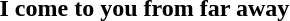<table>
<tr>
<td><br></td>
<td><br><strong>I come to you from far away</strong></td>
</tr>
<tr>
<td><br></td>
<td><br></td>
</tr>
<tr>
</tr>
</table>
